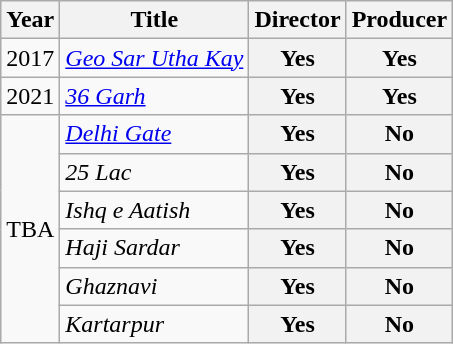<table class="wikitable">
<tr>
<th>Year</th>
<th>Title</th>
<th>Director</th>
<th>Producer</th>
</tr>
<tr>
<td>2017</td>
<td><em><a href='#'>Geo Sar Utha Kay</a></em></td>
<th>Yes</th>
<th>Yes</th>
</tr>
<tr>
<td>2021</td>
<td><em><a href='#'>36 Garh</a></em></td>
<th>Yes</th>
<th>Yes</th>
</tr>
<tr>
<td rowspan=6>TBA</td>
<td><em><a href='#'>Delhi Gate</a></em></td>
<th>Yes</th>
<th>No</th>
</tr>
<tr>
<td><em>25 Lac</em></td>
<th>Yes</th>
<th>No</th>
</tr>
<tr>
<td><em>Ishq e Aatish</em></td>
<th>Yes</th>
<th>No</th>
</tr>
<tr>
<td><em>Haji Sardar</em></td>
<th>Yes</th>
<th>No</th>
</tr>
<tr>
<td><em>Ghaznavi</em></td>
<th>Yes</th>
<th>No</th>
</tr>
<tr>
<td><em>Kartarpur</em></td>
<th>Yes</th>
<th>No</th>
</tr>
</table>
